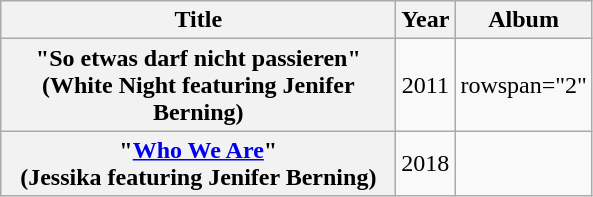<table class="wikitable plainrowheaders" style="text-align:center;">
<tr>
<th scope="col" style="width:16em;">Title</th>
<th scope="col" style="width:1em;">Year</th>
<th scope="col">Album</th>
</tr>
<tr>
<th scope="row">"So etwas darf nicht passieren"<br><span>(White Night featuring Jenifer Berning)</span></th>
<td>2011</td>
<td>rowspan="2" </td>
</tr>
<tr>
<th scope="row">"<a href='#'>Who We Are</a>"<br><span>(Jessika featuring Jenifer Berning)</span></th>
<td>2018</td>
</tr>
</table>
